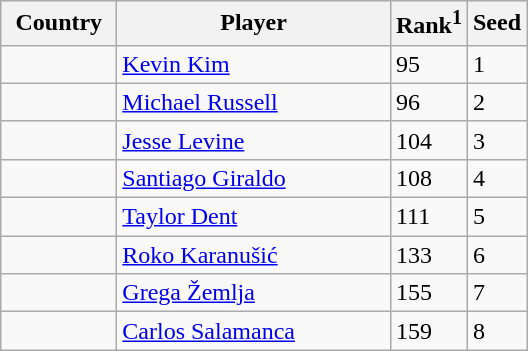<table class="sortable wikitable">
<tr>
<th width="70">Country</th>
<th width="175">Player</th>
<th>Rank<sup>1</sup></th>
<th>Seed</th>
</tr>
<tr>
<td></td>
<td><a href='#'>Kevin Kim</a></td>
<td>95</td>
<td>1</td>
</tr>
<tr>
<td></td>
<td><a href='#'>Michael Russell</a></td>
<td>96</td>
<td>2</td>
</tr>
<tr>
<td></td>
<td><a href='#'>Jesse Levine</a></td>
<td>104</td>
<td>3</td>
</tr>
<tr>
<td></td>
<td><a href='#'>Santiago Giraldo</a></td>
<td>108</td>
<td>4</td>
</tr>
<tr>
<td></td>
<td><a href='#'>Taylor Dent</a></td>
<td>111</td>
<td>5</td>
</tr>
<tr>
<td></td>
<td><a href='#'>Roko Karanušić</a></td>
<td>133</td>
<td>6</td>
</tr>
<tr>
<td></td>
<td><a href='#'>Grega Žemlja</a></td>
<td>155</td>
<td>7</td>
</tr>
<tr>
<td></td>
<td><a href='#'>Carlos Salamanca</a></td>
<td>159</td>
<td>8</td>
</tr>
</table>
